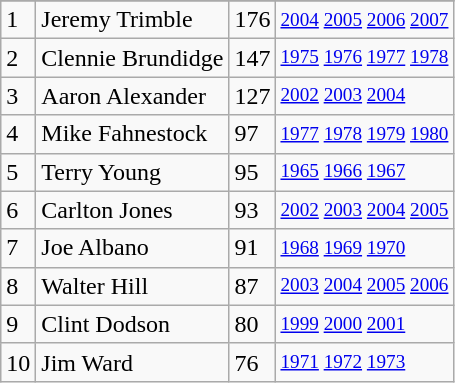<table class="wikitable">
<tr>
</tr>
<tr>
<td>1</td>
<td>Jeremy Trimble</td>
<td>176</td>
<td style="font-size:80%;"><a href='#'>2004</a> <a href='#'>2005</a> <a href='#'>2006</a> <a href='#'>2007</a></td>
</tr>
<tr>
<td>2</td>
<td>Clennie Brundidge</td>
<td>147</td>
<td style="font-size:80%;"><a href='#'>1975</a> <a href='#'>1976</a> <a href='#'>1977</a> <a href='#'>1978</a></td>
</tr>
<tr>
<td>3</td>
<td>Aaron Alexander</td>
<td>127</td>
<td style="font-size:80%;"><a href='#'>2002</a> <a href='#'>2003</a> <a href='#'>2004</a></td>
</tr>
<tr>
<td>4</td>
<td>Mike Fahnestock</td>
<td>97</td>
<td style="font-size:80%;"><a href='#'>1977</a> <a href='#'>1978</a> <a href='#'>1979</a> <a href='#'>1980</a></td>
</tr>
<tr>
<td>5</td>
<td>Terry Young</td>
<td>95</td>
<td style="font-size:80%;"><a href='#'>1965</a> <a href='#'>1966</a> <a href='#'>1967</a></td>
</tr>
<tr>
<td>6</td>
<td>Carlton Jones</td>
<td>93</td>
<td style="font-size:80%;"><a href='#'>2002</a> <a href='#'>2003</a> <a href='#'>2004</a> <a href='#'>2005</a></td>
</tr>
<tr>
<td>7</td>
<td>Joe Albano</td>
<td>91</td>
<td style="font-size:80%;"><a href='#'>1968</a> <a href='#'>1969</a> <a href='#'>1970</a></td>
</tr>
<tr>
<td>8</td>
<td>Walter Hill</td>
<td>87</td>
<td style="font-size:80%;"><a href='#'>2003</a> <a href='#'>2004</a> <a href='#'>2005</a> <a href='#'>2006</a></td>
</tr>
<tr>
<td>9</td>
<td>Clint Dodson</td>
<td>80</td>
<td style="font-size:80%;"><a href='#'>1999</a> <a href='#'>2000</a> <a href='#'>2001</a></td>
</tr>
<tr>
<td>10</td>
<td>Jim Ward</td>
<td>76</td>
<td style="font-size:80%;"><a href='#'>1971</a> <a href='#'>1972</a> <a href='#'>1973</a></td>
</tr>
</table>
